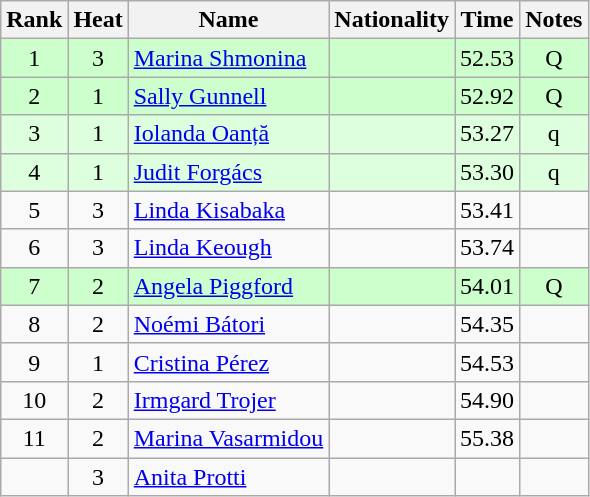<table class="wikitable sortable" style="text-align:center">
<tr>
<th>Rank</th>
<th>Heat</th>
<th>Name</th>
<th>Nationality</th>
<th>Time</th>
<th>Notes</th>
</tr>
<tr bgcolor=ccffcc>
<td>1</td>
<td>3</td>
<td align="left"><a href='#'>Marina Shmonina</a></td>
<td align=left></td>
<td>52.53</td>
<td>Q</td>
</tr>
<tr bgcolor=ccffcc>
<td>2</td>
<td>1</td>
<td align="left"><a href='#'>Sally Gunnell</a></td>
<td align=left></td>
<td>52.92</td>
<td>Q</td>
</tr>
<tr bgcolor=ddffdd>
<td>3</td>
<td>1</td>
<td align="left"><a href='#'>Iolanda Oanță</a></td>
<td align=left></td>
<td>53.27</td>
<td>q</td>
</tr>
<tr bgcolor=ddffdd>
<td>4</td>
<td>1</td>
<td align="left"><a href='#'>Judit Forgács</a></td>
<td align=left></td>
<td>53.30</td>
<td>q</td>
</tr>
<tr>
<td>5</td>
<td>3</td>
<td align="left"><a href='#'>Linda Kisabaka</a></td>
<td align=left></td>
<td>53.41</td>
<td></td>
</tr>
<tr>
<td>6</td>
<td>3</td>
<td align="left"><a href='#'>Linda Keough</a></td>
<td align=left></td>
<td>53.74</td>
<td></td>
</tr>
<tr bgcolor=ccffcc>
<td>7</td>
<td>2</td>
<td align="left"><a href='#'>Angela Piggford</a></td>
<td align=left></td>
<td>54.01</td>
<td>Q</td>
</tr>
<tr>
<td>8</td>
<td>2</td>
<td align="left"><a href='#'>Noémi Bátori</a></td>
<td align=left></td>
<td>54.35</td>
<td></td>
</tr>
<tr>
<td>9</td>
<td>1</td>
<td align="left"><a href='#'>Cristina Pérez</a></td>
<td align=left></td>
<td>54.53</td>
<td></td>
</tr>
<tr>
<td>10</td>
<td>2</td>
<td align="left"><a href='#'>Irmgard Trojer</a></td>
<td align=left></td>
<td>54.90</td>
<td></td>
</tr>
<tr>
<td>11</td>
<td>2</td>
<td align="left"><a href='#'>Marina Vasarmidou</a></td>
<td align=left></td>
<td>55.38</td>
<td></td>
</tr>
<tr>
<td></td>
<td>3</td>
<td align="left"><a href='#'>Anita Protti</a></td>
<td align=left></td>
<td></td>
<td></td>
</tr>
</table>
